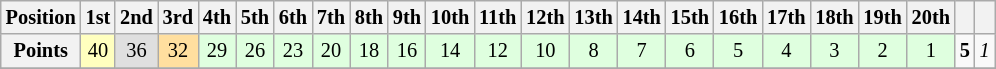<table class="wikitable" style="font-size: 85%">
<tr>
<th>Position</th>
<th>1st</th>
<th>2nd</th>
<th>3rd</th>
<th>4th</th>
<th>5th</th>
<th>6th</th>
<th>7th</th>
<th>8th</th>
<th>9th</th>
<th>10th</th>
<th>11th</th>
<th>12th</th>
<th>13th</th>
<th>14th</th>
<th>15th</th>
<th>16th</th>
<th>17th</th>
<th>18th</th>
<th>19th</th>
<th>20th</th>
<th></th>
<th></th>
</tr>
<tr align="center">
<th>Points</th>
<td style="background:#FFFFBF;">40</td>
<td style="background:#DFDFDF;">36</td>
<td style="background:#FFDF9F;">32</td>
<td style="background:#DFFFDF;">29</td>
<td style="background:#DFFFDF;">26</td>
<td style="background:#DFFFDF;">23</td>
<td style="background:#DFFFDF;">20</td>
<td style="background:#DFFFDF;">18</td>
<td style="background:#DFFFDF;">16</td>
<td style="background:#DFFFDF;">14</td>
<td style="background:#DFFFDF;">12</td>
<td style="background:#DFFFDF;">10</td>
<td style="background:#DFFFDF;">8</td>
<td style="background:#DFFFDF;">7</td>
<td style="background:#DFFFDF;">6</td>
<td style="background:#DFFFDF;">5</td>
<td style="background:#DFFFDF;">4</td>
<td style="background:#DFFFDF;">3</td>
<td style="background:#DFFFDF;">2</td>
<td style="background:#DFFFDF;">1</td>
<td><strong>5</strong></td>
<td><em>1</em></td>
</tr>
<tr align="center">
</tr>
</table>
